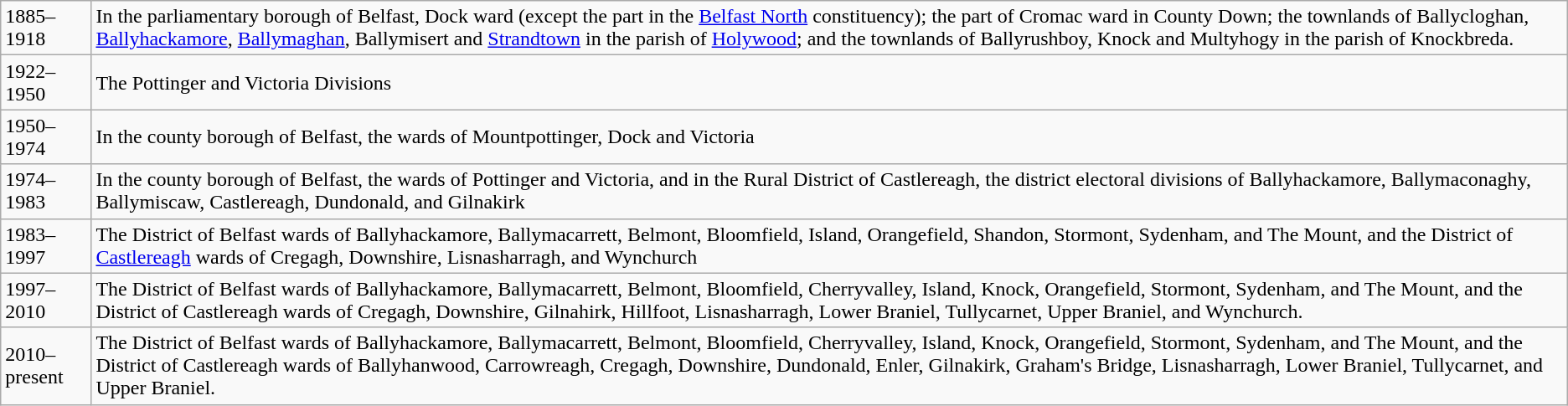<table class=wikitable>
<tr>
<td>1885–1918</td>
<td>In the parliamentary borough of Belfast, Dock ward (except the part in the <a href='#'>Belfast North</a> constituency); the part of Cromac ward in County Down; the townlands of Ballycloghan, <a href='#'>Ballyhackamore</a>, <a href='#'>Ballymaghan</a>, Ballymisert and <a href='#'>Strandtown</a> in the parish of <a href='#'>Holywood</a>; and the townlands of Ballyrushboy, Knock and Multyhogy in the parish of Knockbreda.</td>
</tr>
<tr>
<td>1922–1950</td>
<td>The Pottinger and Victoria Divisions</td>
</tr>
<tr>
<td>1950–1974</td>
<td>In the county borough of Belfast, the wards of Mountpottinger, Dock and Victoria</td>
</tr>
<tr>
<td>1974–1983</td>
<td>In the county borough of Belfast, the wards of Pottinger and Victoria, and in the Rural District of Castlereagh, the district electoral divisions of Ballyhackamore, Ballymaconaghy, Ballymiscaw, Castlereagh, Dundonald, and Gilnakirk</td>
</tr>
<tr>
<td>1983–1997</td>
<td>The District of Belfast wards of Ballyhackamore, Ballymacarrett, Belmont, Bloomfield, Island, Orangefield, Shandon, Stormont, Sydenham, and The Mount, and the District of <a href='#'>Castlereagh</a> wards of Cregagh, Downshire, Lisnasharragh, and Wynchurch</td>
</tr>
<tr>
<td>1997–2010</td>
<td>The District of Belfast wards of Ballyhackamore, Ballymacarrett, Belmont, Bloomfield, Cherryvalley, Island, Knock, Orangefield, Stormont, Sydenham, and The Mount, and the District of Castlereagh wards of Cregagh, Downshire, Gilnahirk, Hillfoot, Lisnasharragh, Lower Braniel, Tullycarnet, Upper Braniel, and Wynchurch.</td>
</tr>
<tr>
<td>2010–present</td>
<td>The District of Belfast wards of Ballyhackamore, Ballymacarrett, Belmont, Bloomfield, Cherryvalley, Island, Knock, Orangefield, Stormont, Sydenham, and The Mount, and the District of Castlereagh wards of Ballyhanwood, Carrowreagh, Cregagh, Downshire, Dundonald, Enler, Gilnakirk, Graham's Bridge, Lisnasharragh, Lower Braniel, Tullycarnet, and Upper Braniel.</td>
</tr>
</table>
